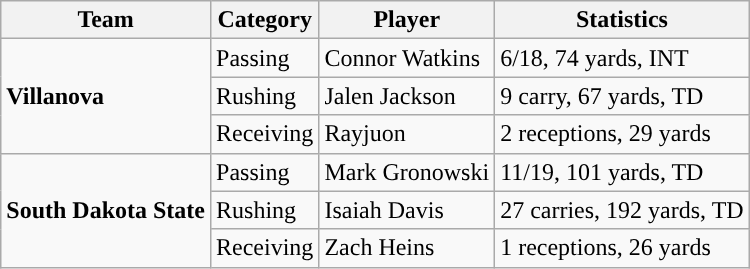<table class="wikitable" style="float: left;">
<tr>
<th>Team</th>
<th>Category</th>
<th>Player</th>
<th>Statistics</th>
</tr>
<tr>
<td rowspan=3><strong>Villanova</strong></td>
<td>Passing</td>
<td>Connor Watkins</td>
<td>6/18, 74 yards, INT</td>
</tr>
<tr>
<td>Rushing</td>
<td>Jalen Jackson</td>
<td>9 carry, 67 yards, TD</td>
</tr>
<tr>
<td>Receiving</td>
<td>Rayjuon</td>
<td>2 receptions, 29 yards</td>
</tr>
<tr>
<td rowspan=3><strong>South Dakota State</strong></td>
<td>Passing</td>
<td>Mark Gronowski</td>
<td>11/19, 101 yards, TD</td>
</tr>
<tr>
<td>Rushing</td>
<td>Isaiah Davis</td>
<td>27 carries, 192 yards, TD</td>
</tr>
<tr>
<td>Receiving</td>
<td>Zach Heins</td>
<td>1 receptions, 26 yards</td>
</tr>
</table>
